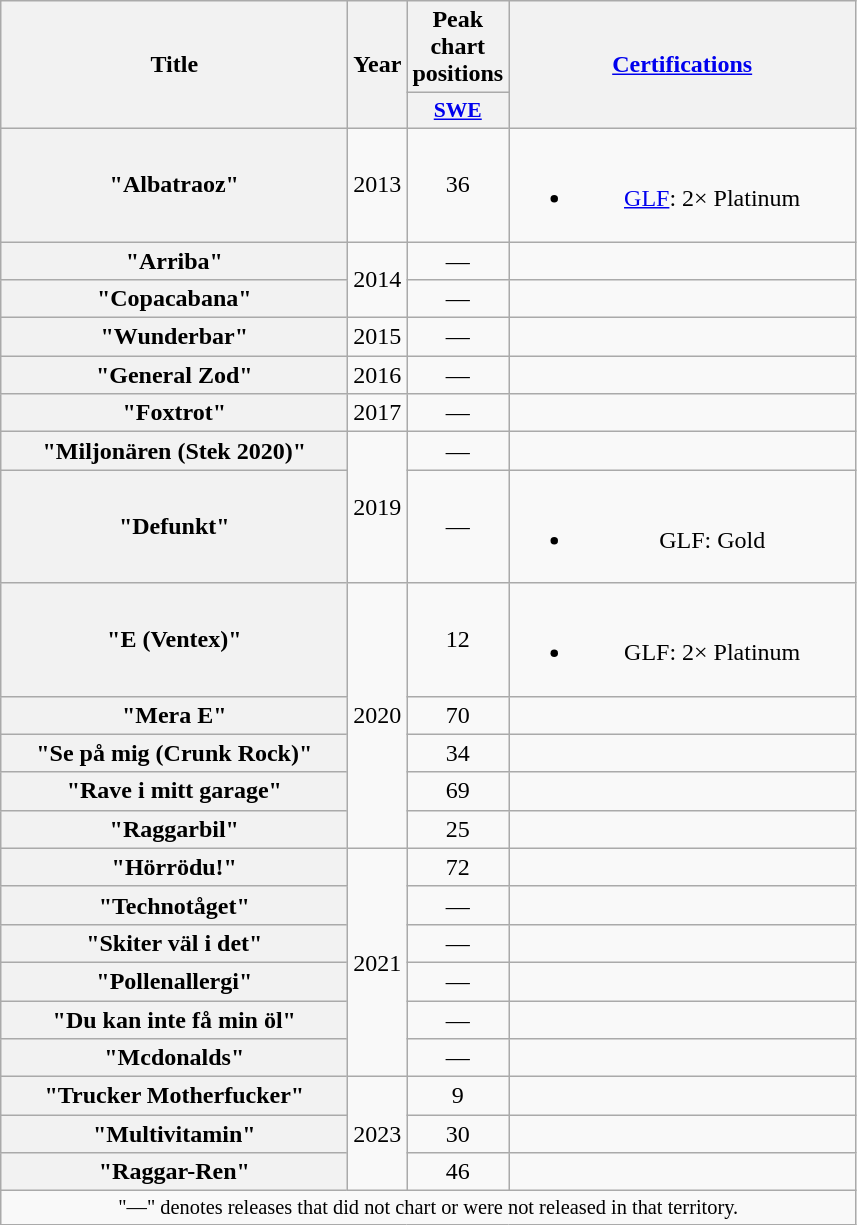<table class="wikitable plainrowheaders" style="text-align:center;" border="1">
<tr>
<th scope="col" rowspan="2" style="width:14em;">Title</th>
<th scope="col" rowspan="2">Year</th>
<th scope="col" colspan="1">Peak chart positions</th>
<th scope="col" rowspan="2" style="width:14em;"><a href='#'>Certifications</a></th>
</tr>
<tr>
<th scope="col" style="width:4em;font-size:90%;"><a href='#'>SWE</a><br></th>
</tr>
<tr>
<th scope="row">"Albatraoz"</th>
<td>2013</td>
<td>36</td>
<td><br><ul><li><a href='#'>GLF</a>: 2× Platinum</li></ul></td>
</tr>
<tr>
<th scope="row">"Arriba"</th>
<td rowspan="2">2014</td>
<td>—</td>
<td></td>
</tr>
<tr>
<th scope="row">"Copacabana"</th>
<td>—</td>
<td></td>
</tr>
<tr>
<th scope="row">"Wunderbar"</th>
<td>2015</td>
<td>—</td>
<td></td>
</tr>
<tr>
<th scope="row">"General Zod"</th>
<td>2016</td>
<td>—</td>
<td></td>
</tr>
<tr>
<th scope="row">"Foxtrot"</th>
<td>2017</td>
<td>—</td>
<td></td>
</tr>
<tr>
<th scope="row">"Miljonären (Stek 2020)"</th>
<td rowspan="2">2019</td>
<td>—</td>
<td></td>
</tr>
<tr>
<th scope="row">"Defunkt"<br></th>
<td>—</td>
<td><br><ul><li>GLF: Gold</li></ul></td>
</tr>
<tr>
<th scope="row">"E (Ventex)"<br></th>
<td rowspan="5">2020</td>
<td>12</td>
<td><br><ul><li>GLF: 2× Platinum</li></ul></td>
</tr>
<tr>
<th scope="row">"Mera E"</th>
<td>70</td>
<td></td>
</tr>
<tr>
<th scope="row">"Se på mig (Crunk Rock)"</th>
<td>34</td>
<td></td>
</tr>
<tr>
<th scope="row">"Rave i mitt garage"</th>
<td>69</td>
<td></td>
</tr>
<tr>
<th scope="row">"Raggarbil"</th>
<td>25</td>
<td></td>
</tr>
<tr>
<th scope="row">"Hörrödu!"</th>
<td rowspan="6">2021</td>
<td>72</td>
<td></td>
</tr>
<tr>
<th scope="row">"Technotåget"</th>
<td>—</td>
<td></td>
</tr>
<tr>
<th scope="row">"Skiter väl i det"</th>
<td>—</td>
<td></td>
</tr>
<tr>
<th scope="row">"Pollenallergi"</th>
<td>—</td>
<td></td>
</tr>
<tr>
<th scope="row">"Du kan inte få min öl"</th>
<td>—</td>
<td></td>
</tr>
<tr>
<th scope="row">"Mcdonalds"</th>
<td>—</td>
<td></td>
</tr>
<tr>
<th scope="row">"Trucker Motherfucker"<br></th>
<td rowspan="3">2023</td>
<td>9</td>
<td></td>
</tr>
<tr>
<th scope="row">"Multivitamin"<br></th>
<td>30</td>
<td></td>
</tr>
<tr>
<th scope="row">"Raggar-Ren"</th>
<td>46<br></td>
<td></td>
</tr>
<tr>
<td colspan="13" style="font-size:85%" align="center">"—" denotes releases that did not chart or were not released in that territory.</td>
</tr>
</table>
